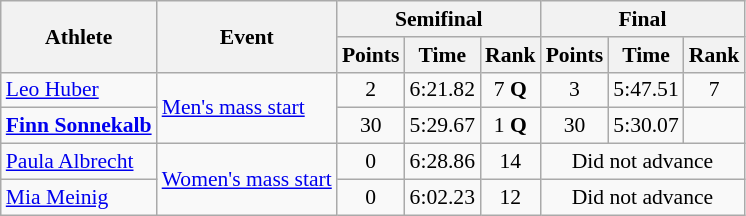<table class="wikitable" style="font-size:90%">
<tr>
<th rowspan=2>Athlete</th>
<th rowspan=2>Event</th>
<th colspan=3>Semifinal</th>
<th colspan=3>Final</th>
</tr>
<tr>
<th>Points</th>
<th>Time</th>
<th>Rank</th>
<th>Points</th>
<th>Time</th>
<th>Rank</th>
</tr>
<tr align=center>
<td align=left><a href='#'>Leo Huber</a></td>
<td align=left rowspan=2><a href='#'>Men's mass start</a></td>
<td>2</td>
<td>6:21.82</td>
<td>7 <strong>Q</strong></td>
<td>3</td>
<td>5:47.51</td>
<td>7</td>
</tr>
<tr align=center>
<td align=left><strong><a href='#'>Finn Sonnekalb</a></strong></td>
<td>30</td>
<td>5:29.67</td>
<td>1 <strong>Q</strong></td>
<td>30</td>
<td>5:30.07</td>
<td></td>
</tr>
<tr align=center>
<td align=left><a href='#'>Paula Albrecht</a></td>
<td align=left rowspan=2><a href='#'>Women's mass start</a></td>
<td>0</td>
<td>6:28.86</td>
<td>14</td>
<td colspan=3>Did not advance</td>
</tr>
<tr align=center>
<td align=left><a href='#'>Mia Meinig</a></td>
<td>0</td>
<td>6:02.23</td>
<td>12</td>
<td colspan=3>Did not advance</td>
</tr>
</table>
